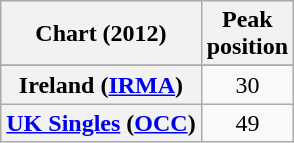<table class="wikitable sortable plainrowheaders" style="text-align:center">
<tr>
<th scope="col">Chart (2012)</th>
<th scope="col">Peak<br>position</th>
</tr>
<tr>
</tr>
<tr>
<th scope="row">Ireland (<a href='#'>IRMA</a>)</th>
<td>30</td>
</tr>
<tr>
<th scope="row"><a href='#'>UK Singles</a> (<a href='#'>OCC</a>)</th>
<td>49</td>
</tr>
</table>
